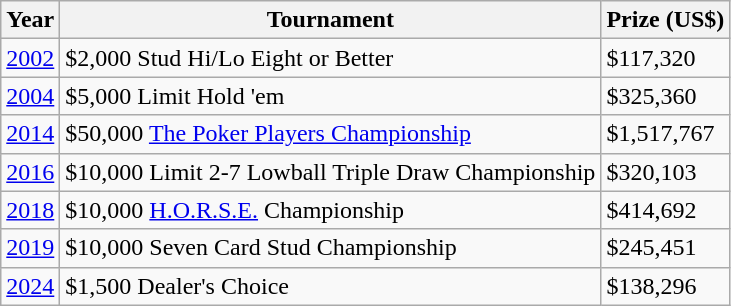<table class="wikitable">
<tr>
<th>Year</th>
<th>Tournament</th>
<th>Prize (US$)</th>
</tr>
<tr>
<td><a href='#'>2002</a></td>
<td>$2,000 Stud Hi/Lo Eight or Better</td>
<td>$117,320</td>
</tr>
<tr>
<td><a href='#'>2004</a></td>
<td>$5,000 Limit Hold 'em</td>
<td>$325,360</td>
</tr>
<tr>
<td><a href='#'>2014</a></td>
<td>$50,000 <a href='#'>The Poker Players Championship</a></td>
<td>$1,517,767</td>
</tr>
<tr>
<td><a href='#'>2016</a></td>
<td>$10,000 Limit 2-7 Lowball Triple Draw Championship</td>
<td>$320,103</td>
</tr>
<tr>
<td><a href='#'>2018</a></td>
<td>$10,000 <a href='#'>H.O.R.S.E.</a> Championship</td>
<td>$414,692</td>
</tr>
<tr>
<td><a href='#'>2019</a></td>
<td>$10,000 Seven Card Stud Championship</td>
<td>$245,451</td>
</tr>
<tr>
<td><a href='#'>2024</a></td>
<td>$1,500 Dealer's Choice</td>
<td>$138,296</td>
</tr>
</table>
